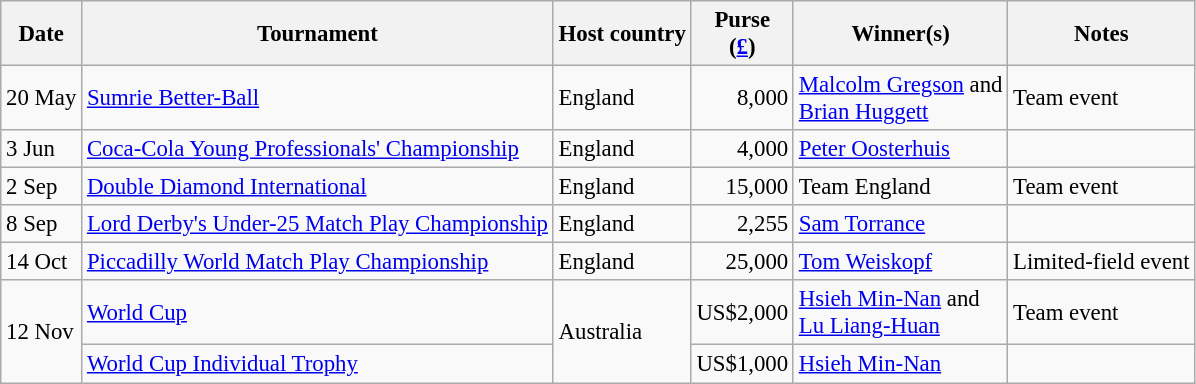<table class="wikitable" style="font-size:95%">
<tr>
<th>Date</th>
<th>Tournament</th>
<th>Host country</th>
<th>Purse<br>(<a href='#'>£</a>)</th>
<th>Winner(s)</th>
<th>Notes</th>
</tr>
<tr>
<td>20 May</td>
<td><a href='#'>Sumrie Better-Ball</a></td>
<td>England</td>
<td align=right>8,000</td>
<td> <a href='#'>Malcolm Gregson</a> and<br> <a href='#'>Brian Huggett</a></td>
<td>Team event</td>
</tr>
<tr>
<td>3 Jun</td>
<td><a href='#'>Coca-Cola Young Professionals' Championship</a></td>
<td>England</td>
<td align=right>4,000</td>
<td> <a href='#'>Peter Oosterhuis</a></td>
<td></td>
</tr>
<tr>
<td>2 Sep</td>
<td><a href='#'>Double Diamond International</a></td>
<td>England</td>
<td align=right>15,000</td>
<td> Team England</td>
<td>Team event</td>
</tr>
<tr>
<td>8 Sep</td>
<td><a href='#'>Lord Derby's Under-25 Match Play Championship</a></td>
<td>England</td>
<td align=right>2,255</td>
<td> <a href='#'>Sam Torrance</a></td>
<td></td>
</tr>
<tr>
<td>14 Oct</td>
<td><a href='#'>Piccadilly World Match Play Championship</a></td>
<td>England</td>
<td align=right>25,000</td>
<td> <a href='#'>Tom Weiskopf</a></td>
<td>Limited-field event</td>
</tr>
<tr>
<td rowspan=2>12 Nov</td>
<td><a href='#'>World Cup</a></td>
<td rowspan=2>Australia</td>
<td align=right>US$2,000</td>
<td> <a href='#'>Hsieh Min-Nan</a> and<br> <a href='#'>Lu Liang-Huan</a></td>
<td>Team event</td>
</tr>
<tr>
<td><a href='#'>World Cup Individual Trophy</a></td>
<td align=right>US$1,000</td>
<td> <a href='#'>Hsieh Min-Nan</a></td>
<td></td>
</tr>
</table>
